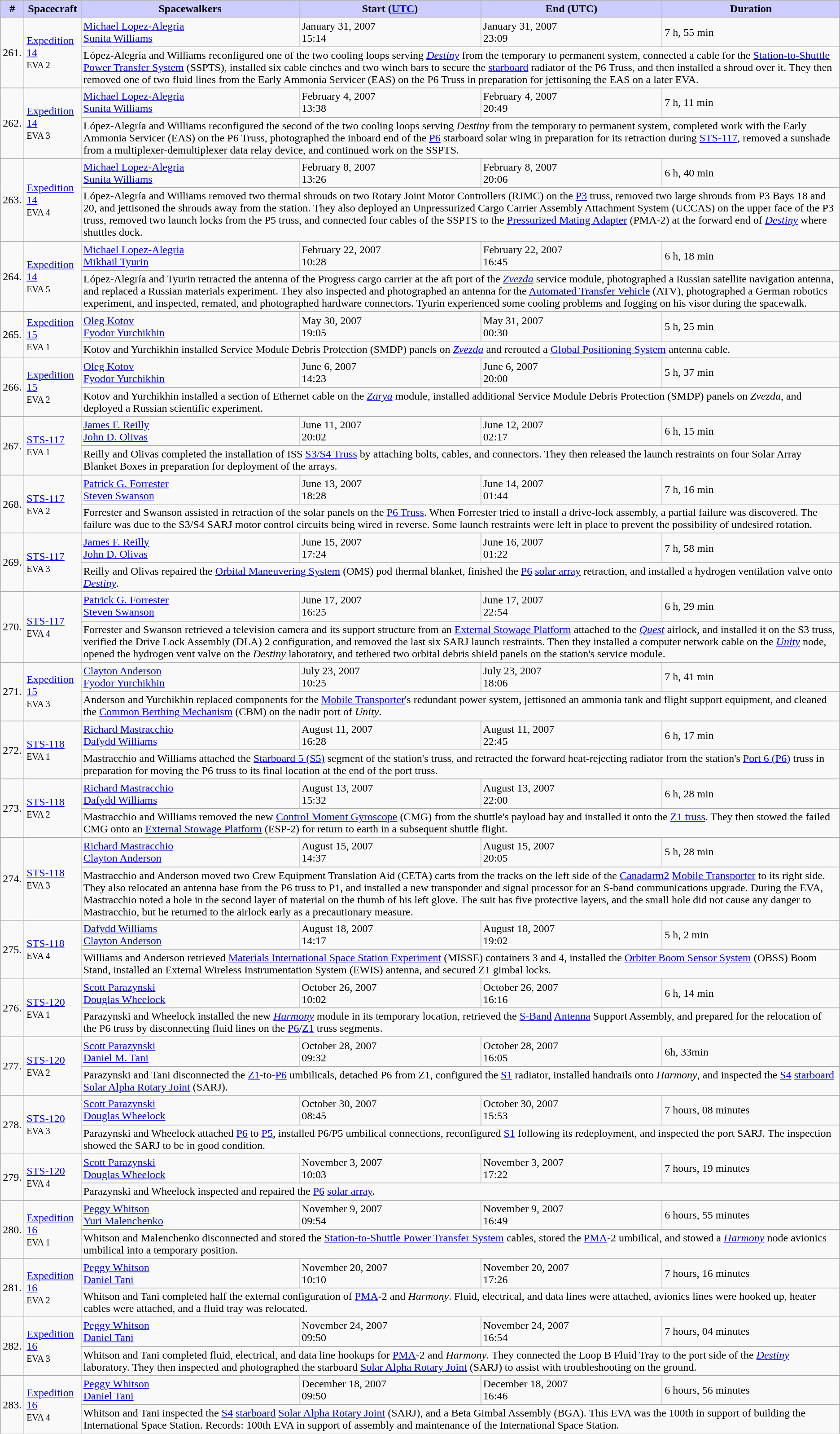<table class="wikitable sticky-header">
<tr>
<th style="background:#ccf;">#</th>
<th style="background:#ccf;">Spacecraft</th>
<th style="background:#ccf;">Spacewalkers</th>
<th style="background:#ccf;">Start (<a href='#'>UTC</a>)</th>
<th style="background:#ccf;">End (UTC)</th>
<th style="background:#ccf;">Duration</th>
</tr>
<tr>
<td rowspan=2>261.</td>
<td rowspan=2><a href='#'>Expedition 14</a><br><small>EVA 2</small></td>
<td> <a href='#'>Michael Lopez-Alegria</a><br> <a href='#'>Sunita Williams</a></td>
<td>January 31, 2007<br> 15:14</td>
<td>January 31, 2007<br> 23:09</td>
<td>7 h, 55 min</td>
</tr>
<tr>
<td colspan=4>López-Alegría and Williams reconfigured one of the two cooling loops serving <a href='#'><em>Destiny</em></a> from the temporary to permanent system, connected a cable for the <a href='#'>Station-to-Shuttle Power Transfer System</a> (SSPTS), installed six cable cinches and two winch bars to secure the <a href='#'>starboard</a> radiator of the P6 Truss, and then installed a shroud over it. They then removed one of two fluid lines from the Early Ammonia Servicer (EAS) on the P6 Truss in preparation for jettisoning the EAS on a later EVA.</td>
</tr>
<tr>
<td rowspan=2>262.</td>
<td rowspan=2><a href='#'>Expedition 14</a><br><small>EVA 3</small></td>
<td> <a href='#'>Michael Lopez-Alegria</a><br> <a href='#'>Sunita Williams</a></td>
<td>February 4, 2007<br> 13:38</td>
<td>February 4, 2007<br> 20:49</td>
<td>7 h, 11 min</td>
</tr>
<tr>
<td colspan=4>López-Alegría and Williams reconfigured the second of the two cooling loops serving <em>Destiny</em> from the temporary to permanent system, completed work with the Early Ammonia Servicer (EAS) on the P6 Truss, photographed the inboard end of the <a href='#'>P6</a> starboard solar wing in preparation for its retraction during <a href='#'>STS-117</a>, removed a sunshade from a multiplexer-demultiplexer data relay device, and continued work on the SSPTS.</td>
</tr>
<tr>
<td rowspan=2>263.</td>
<td rowspan=2><a href='#'>Expedition 14</a><br><small>EVA 4</small></td>
<td> <a href='#'>Michael Lopez-Alegria</a><br> <a href='#'>Sunita Williams</a></td>
<td>February 8, 2007<br>13:26</td>
<td>February 8, 2007<br>20:06</td>
<td>6 h, 40 min</td>
</tr>
<tr>
<td colspan=4>López-Alegría and Williams removed two thermal shrouds on two Rotary Joint Motor Controllers (RJMC) on the <a href='#'>P3</a> truss, removed two large shrouds from P3 Bays 18 and 20, and jettisoned the shrouds away from the station. They also deployed an Unpressurized Cargo Carrier Assembly Attachment System (UCCAS) on the upper face of the P3 truss, removed two launch locks from the P5 truss, and connected four cables of the SSPTS to the <a href='#'>Pressurized Mating Adapter</a> (PMA-2) at the forward end of <a href='#'><em>Destiny</em></a> where shuttles dock.</td>
</tr>
<tr>
<td rowspan=2>264.</td>
<td rowspan=2><a href='#'>Expedition 14</a><br><small>EVA 5</small></td>
<td> <a href='#'>Michael Lopez-Alegria</a><br> <a href='#'>Mikhail Tyurin</a></td>
<td>February 22, 2007<br>10:28</td>
<td>February 22, 2007<br>16:45</td>
<td>6 h, 18 min</td>
</tr>
<tr>
<td colspan=4>López-Alegría and Tyurin retracted the antenna of the Progress cargo carrier at the aft port of the <a href='#'><em>Zvezda</em></a> service module, photographed a Russian satellite navigation antenna, and replaced a Russian materials experiment. They also inspected and photographed an antenna for the <a href='#'>Automated Transfer Vehicle</a> (ATV), photographed a German robotics experiment, and inspected, remated, and photographed hardware connectors. Tyurin experienced some cooling problems and fogging on his visor during the spacewalk.</td>
</tr>
<tr>
<td rowspan=2>265.</td>
<td rowspan=2><a href='#'>Expedition 15</a><br><small>EVA 1</small></td>
<td>  <a href='#'>Oleg Kotov</a><br>  <a href='#'>Fyodor Yurchikhin</a></td>
<td>May 30, 2007<br>19:05</td>
<td>May 31, 2007<br>00:30</td>
<td>5 h, 25 min</td>
</tr>
<tr>
<td colspan=4>Kotov and Yurchikhin installed Service Module Debris Protection (SMDP) panels on <em><a href='#'>Zvezda</a></em> and rerouted a <a href='#'>Global Positioning System</a> antenna cable.</td>
</tr>
<tr>
<td rowspan=2>266.</td>
<td rowspan=2><a href='#'>Expedition 15</a><br><small>EVA 2</small></td>
<td>  <a href='#'>Oleg Kotov</a><br>  <a href='#'>Fyodor Yurchikhin</a></td>
<td>June 6, 2007<br>14:23</td>
<td>June 6, 2007<br>20:00</td>
<td>5 h, 37 min</td>
</tr>
<tr>
<td colspan=4>Kotov and Yurchikhin installed a section of Ethernet cable on the <em><a href='#'>Zarya</a></em> module, installed additional Service Module Debris Protection (SMDP) panels on <em>Zvezda</em>, and deployed a Russian scientific experiment.</td>
</tr>
<tr>
<td rowspan=2>267.</td>
<td rowspan=2><a href='#'>STS-117</a><br><small>EVA 1</small></td>
<td> <a href='#'>James F. Reilly</a><br> <a href='#'>John D. Olivas</a></td>
<td>June 11, 2007<br>20:02</td>
<td>June 12, 2007<br>02:17</td>
<td>6 h, 15 min</td>
</tr>
<tr>
<td colspan=4>Reilly and Olivas completed the installation of ISS <a href='#'>S3/S4 Truss</a> by attaching bolts, cables, and connectors.  They then released the launch restraints on four Solar Array Blanket Boxes in preparation for deployment of the arrays.</td>
</tr>
<tr>
<td rowspan=2>268.</td>
<td rowspan=2><a href='#'>STS-117</a><br><small>EVA 2</small></td>
<td> <a href='#'>Patrick G. Forrester</a><br> <a href='#'>Steven Swanson</a></td>
<td>June 13, 2007<br>18:28</td>
<td>June 14, 2007<br>01:44</td>
<td>7 h, 16 min</td>
</tr>
<tr>
<td colspan=4>Forrester and Swanson assisted in retraction of the solar panels on the <a href='#'>P6 Truss</a>. When Forrester tried to install a drive-lock assembly, a partial failure was discovered.  The failure was due to the S3/S4 SARJ motor control circuits being wired in reverse.  Some launch restraints were left in place to prevent the possibility of undesired rotation.</td>
</tr>
<tr>
<td rowspan=2>269.</td>
<td rowspan=2><a href='#'>STS-117</a><br><small>EVA 3</small></td>
<td> <a href='#'>James F. Reilly</a><br> <a href='#'>John D. Olivas</a></td>
<td>June 15, 2007<br>17:24</td>
<td>June 16, 2007<br>01:22</td>
<td>7 h, 58 min</td>
</tr>
<tr>
<td colspan=4>Reilly and Olivas repaired the <a href='#'>Orbital Maneuvering System</a> (OMS) pod thermal blanket, finished the <a href='#'>P6</a> <a href='#'>solar array</a> retraction, and installed a hydrogen ventilation valve onto <a href='#'><em>Destiny</em></a>.</td>
</tr>
<tr>
<td rowspan=2>270.</td>
<td rowspan=2><a href='#'>STS-117</a><br><small>EVA 4</small></td>
<td> <a href='#'>Patrick G. Forrester</a><br> <a href='#'>Steven Swanson</a></td>
<td>June 17, 2007<br>16:25</td>
<td>June 17, 2007<br>22:54</td>
<td>6 h, 29 min</td>
</tr>
<tr>
<td colspan=4>Forrester and Swanson retrieved a television camera and its support structure from an <a href='#'>External Stowage Platform</a> attached to the <a href='#'><em>Quest</em></a> airlock, and installed it on the S3 truss, verified the Drive Lock Assembly (DLA) 2 configuration, and removed the last six SARJ launch restraints. Then they installed a computer network cable on the <a href='#'><em>Unity</em></a> node, opened the hydrogen vent valve on the <em>Destiny</em> laboratory, and tethered two orbital debris shield panels on the station's service module.</td>
</tr>
<tr>
<td rowspan=2>271.</td>
<td rowspan=2><a href='#'>Expedition 15</a><br><small>EVA 3</small></td>
<td> <a href='#'>Clayton Anderson</a><br> <a href='#'>Fyodor Yurchikhin</a></td>
<td>July 23, 2007<br>10:25</td>
<td>July 23, 2007<br>18:06</td>
<td>7 h, 41 min</td>
</tr>
<tr>
<td colspan=4>Anderson and Yurchikhin replaced components for the <a href='#'>Mobile Transporter</a>'s redundant power system, jettisoned an ammonia tank and flight support equipment, and cleaned the <a href='#'>Common Berthing Mechanism</a> (CBM) on the nadir port of <em>Unity</em>.</td>
</tr>
<tr>
<td rowspan=2>272.</td>
<td rowspan=2><a href='#'>STS-118</a><br><small>EVA 1</small></td>
<td> <a href='#'>Richard Mastracchio</a><br> <a href='#'>Dafydd Williams</a></td>
<td>August 11, 2007<br>16:28</td>
<td>August 11, 2007<br>22:45</td>
<td>6 h, 17 min</td>
</tr>
<tr>
<td colspan=4>Mastracchio and Williams attached the <a href='#'>Starboard 5 (S5)</a> segment of the station's truss, and retracted the forward heat-rejecting radiator from the station's <a href='#'>Port 6 (P6)</a> truss in preparation for moving the P6 truss to its final location at the end of the port truss.</td>
</tr>
<tr>
<td rowspan=2>273.</td>
<td rowspan=2><a href='#'>STS-118</a><br><small>EVA 2</small></td>
<td> <a href='#'>Richard Mastracchio</a><br> <a href='#'>Dafydd Williams</a></td>
<td>August 13, 2007<br>15:32</td>
<td>August 13, 2007<br>22:00</td>
<td>6 h, 28 min</td>
</tr>
<tr>
<td colspan=4>Mastracchio and Williams removed the new <a href='#'>Control Moment Gyroscope</a> (CMG) from the shuttle's payload bay and installed it onto the <a href='#'>Z1 truss</a>. They then stowed the failed CMG onto an <a href='#'>External Stowage Platform</a> (ESP-2) for return to earth in a subsequent shuttle flight.</td>
</tr>
<tr>
<td rowspan=2>274.</td>
<td rowspan=2><a href='#'>STS-118</a><br><small>EVA 3</small></td>
<td> <a href='#'>Richard Mastracchio</a><br> <a href='#'>Clayton Anderson</a></td>
<td>August 15, 2007<br>14:37</td>
<td>August 15, 2007<br>20:05</td>
<td>5 h, 28 min</td>
</tr>
<tr>
<td colspan=4>Mastracchio and Anderson moved two Crew Equipment Translation Aid (CETA) carts from the tracks on the left side of the <a href='#'>Canadarm2</a> <a href='#'>Mobile Transporter</a> to its right side. They also relocated an antenna base from the P6 truss to P1, and installed a new transponder and signal processor for an S-band communications upgrade. During the EVA, Mastracchio noted a hole in the second layer of material on the thumb of his left glove. The suit has five protective layers, and the small hole did not cause any danger to Mastracchio, but he returned to the airlock early as a precautionary measure.</td>
</tr>
<tr>
<td rowspan=2>275.</td>
<td rowspan=2><a href='#'>STS-118</a><br><small>EVA 4</small></td>
<td> <a href='#'>Dafydd Williams</a><br> <a href='#'>Clayton Anderson</a></td>
<td>August 18, 2007 <br>14:17</td>
<td>August 18, 2007 <br>19:02</td>
<td>5 h, 2 min</td>
</tr>
<tr>
<td colspan=4>Williams and Anderson retrieved <a href='#'>Materials International Space Station Experiment</a> (MISSE) containers 3 and 4, installed the <a href='#'>Orbiter Boom Sensor System</a> (OBSS) Boom Stand, installed an External Wireless Instrumentation System (EWIS) antenna, and secured Z1 gimbal locks.</td>
</tr>
<tr>
<td rowspan=2>276.</td>
<td rowspan=2><a href='#'>STS-120</a><br><small>EVA 1</small></td>
<td>  <a href='#'>Scott Parazynski</a><br> <a href='#'>Douglas Wheelock</a></td>
<td>October 26, 2007 <br>10:02</td>
<td>October 26, 2007 <br>16:16</td>
<td>6 h, 14 min</td>
</tr>
<tr>
<td colspan=4>Parazynski and Wheelock installed the new <a href='#'><em>Harmony</em></a> module in its temporary location, retrieved the <a href='#'>S-Band</a> <a href='#'>Antenna</a> Support Assembly, and prepared for the relocation of the P6 truss by disconnecting fluid lines on the <a href='#'>P6</a>/<a href='#'>Z1</a> truss segments.</td>
</tr>
<tr>
<td rowspan=2>277.</td>
<td rowspan=2><a href='#'>STS-120</a><br><small>EVA 2</small></td>
<td>  <a href='#'>Scott Parazynski</a><br> <a href='#'>Daniel M. Tani</a></td>
<td>October 28, 2007 <br>09:32</td>
<td>October 28, 2007 <br>16:05</td>
<td>6h, 33min</td>
</tr>
<tr>
<td colspan=4>Parazynski and Tani disconnected the <a href='#'>Z1</a>-to-<a href='#'>P6</a> umbilicals, detached P6 from Z1, configured the <a href='#'>S1</a> radiator, installed handrails onto <em>Harmony</em>, and inspected the <a href='#'>S4</a> <a href='#'>starboard</a> <a href='#'>Solar Alpha Rotary Joint</a> (SARJ).</td>
</tr>
<tr>
<td rowspan=2>278.</td>
<td rowspan=2><a href='#'>STS-120</a><br><small>EVA 3</small></td>
<td> <a href='#'>Scott Parazynski</a><br> <a href='#'>Douglas Wheelock</a></td>
<td>October 30, 2007 <br>08:45</td>
<td>October 30, 2007 <br>15:53</td>
<td>7 hours, 08 minutes</td>
</tr>
<tr>
<td colspan=4>Parazynski and Wheelock attached <a href='#'>P6</a> to <a href='#'>P5</a>, installed P6/P5 umbilical connections, reconfigured <a href='#'>S1</a> following its redeployment, and inspected the port SARJ.  The inspection showed the SARJ to be in good condition.</td>
</tr>
<tr>
<td rowspan=2>279.</td>
<td rowspan=2><a href='#'>STS-120</a><br><small>EVA 4</small></td>
<td> <a href='#'>Scott Parazynski</a><br> <a href='#'>Douglas Wheelock</a></td>
<td>November 3, 2007 <br>10:03</td>
<td>November 3, 2007 <br>17:22</td>
<td>7 hours, 19 minutes</td>
</tr>
<tr>
<td colspan=4>Parazynski and Wheelock inspected and repaired the <a href='#'>P6</a> <a href='#'>solar array</a>.</td>
</tr>
<tr>
<td rowspan=2>280.</td>
<td rowspan=2><a href='#'>Expedition 16</a><br><small>EVA 1</small></td>
<td> <a href='#'>Peggy Whitson</a><br> <a href='#'>Yuri Malenchenko</a></td>
<td>November 9, 2007<br>09:54</td>
<td>November 9, 2007<br>16:49</td>
<td>6 hours, 55 minutes</td>
</tr>
<tr>
<td colspan=4>Whitson and Malenchenko disconnected and stored the <a href='#'>Station-to-Shuttle Power Transfer System</a> cables, stored the <a href='#'>PMA</a>-2 umbilical, and stowed a <a href='#'><em>Harmony</em></a> node avionics umbilical into a temporary position.</td>
</tr>
<tr>
<td rowspan=2>281.</td>
<td rowspan=2><a href='#'>Expedition 16</a><br><small>EVA 2</small></td>
<td> <a href='#'>Peggy Whitson</a><br> <a href='#'>Daniel Tani</a></td>
<td>November 20, 2007<br>10:10</td>
<td>November 20, 2007<br>17:26</td>
<td>7 hours, 16 minutes</td>
</tr>
<tr>
<td colspan=4>Whitson and Tani completed half the external configuration of <a href='#'>PMA</a>-2 and <em>Harmony</em>. Fluid, electrical, and data lines were attached, avionics lines were hooked up, heater cables were attached, and a fluid tray was relocated.</td>
</tr>
<tr>
<td rowspan=2>282.</td>
<td rowspan=2><a href='#'>Expedition 16</a><br><small>EVA 3</small></td>
<td> <a href='#'>Peggy Whitson</a><br> <a href='#'>Daniel Tani</a></td>
<td>November 24, 2007<br>09:50</td>
<td>November 24, 2007<br>16:54</td>
<td>7 hours, 04 minutes</td>
</tr>
<tr>
<td colspan=4>Whitson and Tani completed fluid, electrical, and data line hookups for <a href='#'>PMA</a>-2 and <em>Harmony</em>. They connected the Loop B Fluid Tray to the port side of the <a href='#'><em>Destiny</em></a> laboratory. They then inspected and photographed the starboard <a href='#'>Solar Alpha Rotary Joint</a> (SARJ) to assist with troubleshooting on the ground.</td>
</tr>
<tr>
<td rowspan=2>283.</td>
<td rowspan=2><a href='#'>Expedition 16</a><br><small>EVA 4</small></td>
<td> <a href='#'>Peggy Whitson</a><br> <a href='#'>Daniel Tani</a></td>
<td>December 18, 2007<br>09:50</td>
<td>December 18, 2007<br>16:46</td>
<td>6 hours, 56 minutes</td>
</tr>
<tr>
<td colspan=4>Whitson and Tani inspected the <a href='#'>S4</a> <a href='#'>starboard</a> <a href='#'>Solar Alpha Rotary Joint</a> (SARJ), and a Beta Gimbal Assembly (BGA). This EVA was the 100th in support of building the International Space Station. Records: 100th EVA in support of assembly and maintenance of the International Space Station.</td>
</tr>
</table>
